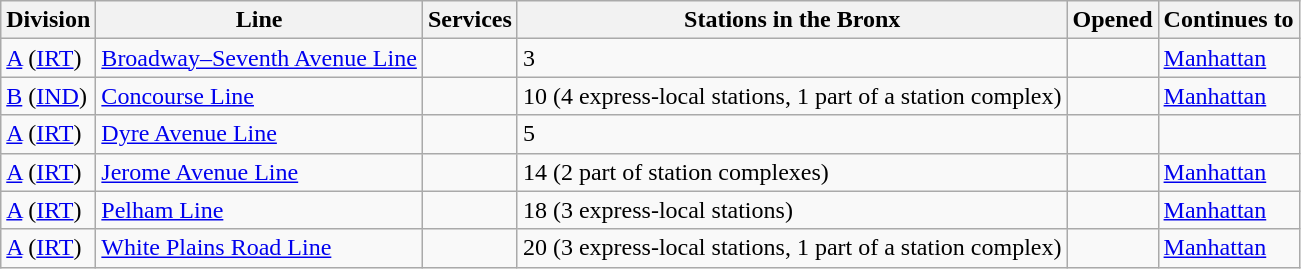<table class="wikitable sortable">
<tr>
<th>Division</th>
<th>Line</th>
<th class=unsortable>Services</th>
<th class=unsortable>Stations in the Bronx</th>
<th>Opened</th>
<th>Continues to</th>
</tr>
<tr>
<td><a href='#'>A</a> (<a href='#'>IRT</a>)</td>
<td> <a href='#'>Broadway–Seventh Avenue Line</a></td>
<td></td>
<td>3</td>
<td></td>
<td><a href='#'>Manhattan</a></td>
</tr>
<tr>
<td><a href='#'>B</a> (<a href='#'>IND</a>)</td>
<td><a href='#'>Concourse Line</a></td>
<td></td>
<td>10 (4 express-local stations, 1 part of a station complex)</td>
<td></td>
<td><a href='#'>Manhattan</a></td>
</tr>
<tr>
<td><a href='#'>A</a> (<a href='#'>IRT</a>)</td>
<td><a href='#'>Dyre Avenue Line</a></td>
<td></td>
<td>5</td>
<td></td>
<td></td>
</tr>
<tr>
<td><a href='#'>A</a> (<a href='#'>IRT</a>)</td>
<td><a href='#'>Jerome Avenue Line</a></td>
<td></td>
<td>14 (2 part of station complexes)</td>
<td></td>
<td><a href='#'>Manhattan</a></td>
</tr>
<tr>
<td><a href='#'>A</a> (<a href='#'>IRT</a>)</td>
<td><a href='#'>Pelham Line</a></td>
<td></td>
<td>18 (3 express-local stations)</td>
<td></td>
<td><a href='#'>Manhattan</a></td>
</tr>
<tr>
<td><a href='#'>A</a> (<a href='#'>IRT</a>)</td>
<td><a href='#'>White Plains Road Line</a></td>
<td></td>
<td>20 (3 express-local stations, 1 part of a station complex)</td>
<td></td>
<td><a href='#'>Manhattan</a></td>
</tr>
</table>
